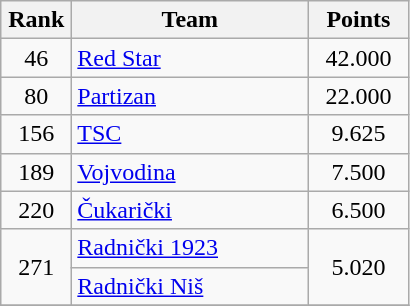<table class="wikitable" style="text-align: center;">
<tr>
<th width= 40>Rank</th>
<th width=150>Team</th>
<th width= 60>Points</th>
</tr>
<tr>
<td>46</td>
<td align=left><a href='#'>Red Star</a></td>
<td>42.000</td>
</tr>
<tr>
<td>80</td>
<td align=left><a href='#'>Partizan</a></td>
<td>22.000</td>
</tr>
<tr>
<td>156</td>
<td align=left><a href='#'>TSC</a></td>
<td>9.625</td>
</tr>
<tr>
<td>189</td>
<td align=left><a href='#'>Vojvodina</a></td>
<td>7.500</td>
</tr>
<tr>
<td>220</td>
<td align=left><a href='#'>Čukarički</a></td>
<td>6.500</td>
</tr>
<tr>
<td rowspan=2>271</td>
<td align=left><a href='#'>Radnički 1923</a></td>
<td rowspan=2>5.020</td>
</tr>
<tr>
<td align=left><a href='#'>Radnički Niš</a></td>
</tr>
<tr>
</tr>
</table>
